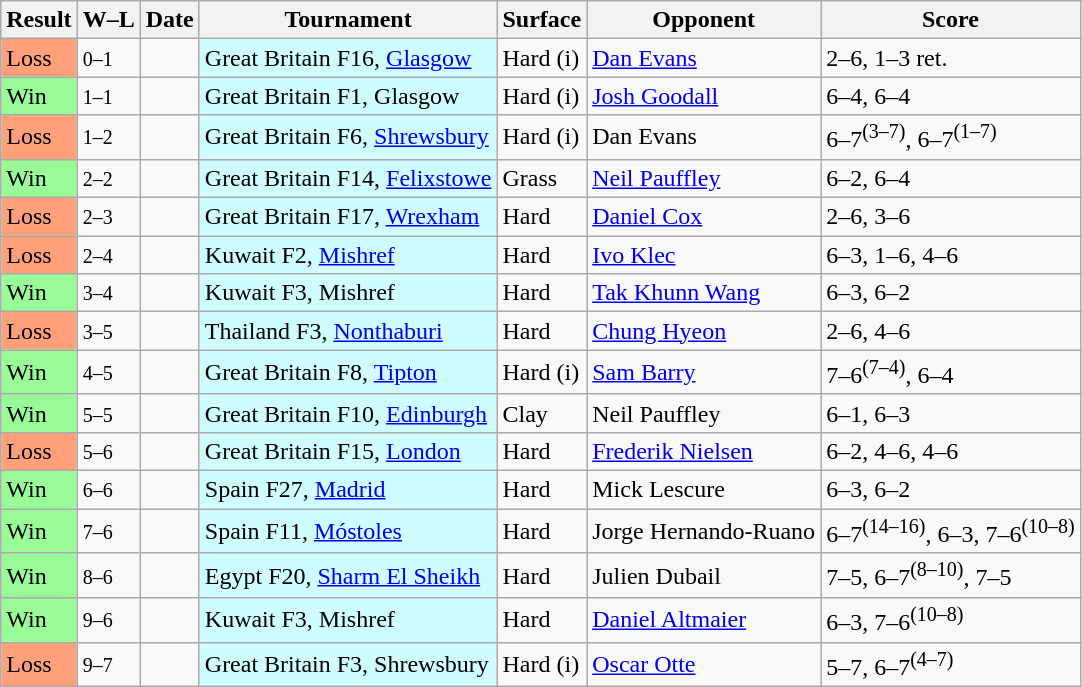<table class="sortable wikitable nowrap">
<tr>
<th>Result</th>
<th class="unsortable">W–L</th>
<th>Date</th>
<th>Tournament</th>
<th>Surface</th>
<th>Opponent</th>
<th class="unsortable">Score</th>
</tr>
<tr>
<td bgcolor=FFA07A>Loss</td>
<td><small>0–1</small></td>
<td></td>
<td style="background:#cffcff;">Great Britain F16, <a href='#'>Glasgow</a></td>
<td>Hard (i)</td>
<td> <a href='#'>Dan Evans</a></td>
<td>2–6, 1–3 ret.</td>
</tr>
<tr>
<td bgcolor=98FB98>Win</td>
<td><small>1–1</small></td>
<td></td>
<td style="background:#cffcff;">Great Britain F1, Glasgow</td>
<td>Hard (i)</td>
<td> <a href='#'>Josh Goodall</a></td>
<td>6–4, 6–4</td>
</tr>
<tr>
<td bgcolor=FFA07A>Loss</td>
<td><small>1–2</small></td>
<td></td>
<td style="background:#cffcff;">Great Britain F6, <a href='#'>Shrewsbury</a></td>
<td>Hard (i)</td>
<td> Dan Evans</td>
<td>6–7<sup>(3–7)</sup>, 6–7<sup>(1–7)</sup></td>
</tr>
<tr>
<td bgcolor=98FB98>Win</td>
<td><small>2–2</small></td>
<td></td>
<td style="background:#cffcff;">Great Britain F14, <a href='#'>Felixstowe</a></td>
<td>Grass</td>
<td> <a href='#'>Neil Pauffley</a></td>
<td>6–2, 6–4</td>
</tr>
<tr>
<td bgcolor=FFA07A>Loss</td>
<td><small>2–3</small></td>
<td></td>
<td style="background:#cffcff;">Great Britain F17, <a href='#'>Wrexham</a></td>
<td>Hard</td>
<td> <a href='#'>Daniel Cox</a></td>
<td>2–6, 3–6</td>
</tr>
<tr>
<td bgcolor=FFA07A>Loss</td>
<td><small>2–4</small></td>
<td></td>
<td style="background:#cffcff;">Kuwait F2, <a href='#'>Mishref</a></td>
<td>Hard</td>
<td> <a href='#'>Ivo Klec</a></td>
<td>6–3, 1–6, 4–6</td>
</tr>
<tr>
<td bgcolor=98FB98>Win</td>
<td><small>3–4</small></td>
<td></td>
<td style="background:#cffcff;">Kuwait F3, Mishref</td>
<td>Hard</td>
<td> <a href='#'>Tak Khunn Wang</a></td>
<td>6–3, 6–2</td>
</tr>
<tr>
<td bgcolor=FFA07A>Loss</td>
<td><small>3–5</small></td>
<td></td>
<td style="background:#cffcff;">Thailand F3, <a href='#'>Nonthaburi</a></td>
<td>Hard</td>
<td> <a href='#'>Chung Hyeon</a></td>
<td>2–6, 4–6</td>
</tr>
<tr>
<td bgcolor=98FB98>Win</td>
<td><small>4–5</small></td>
<td></td>
<td style="background:#cffcff;">Great Britain F8, <a href='#'>Tipton</a></td>
<td>Hard (i)</td>
<td> <a href='#'>Sam Barry</a></td>
<td>7–6<sup>(7–4)</sup>, 6–4</td>
</tr>
<tr>
<td bgcolor=98FB98>Win</td>
<td><small>5–5</small></td>
<td></td>
<td style="background:#cffcff;">Great Britain F10, <a href='#'>Edinburgh</a></td>
<td>Clay</td>
<td> Neil Pauffley</td>
<td>6–1, 6–3</td>
</tr>
<tr>
<td bgcolor=FFA07A>Loss</td>
<td><small>5–6</small></td>
<td></td>
<td style="background:#cffcff;">Great Britain F15, <a href='#'>London</a></td>
<td>Hard</td>
<td> <a href='#'>Frederik Nielsen</a></td>
<td>6–2, 4–6, 4–6</td>
</tr>
<tr>
<td bgcolor=98FB98>Win</td>
<td><small>6–6</small></td>
<td></td>
<td style="background:#cffcff;">Spain F27, <a href='#'>Madrid</a></td>
<td>Hard</td>
<td> Mick Lescure</td>
<td>6–3, 6–2</td>
</tr>
<tr>
<td bgcolor=98FB98>Win</td>
<td><small>7–6</small></td>
<td></td>
<td style="background:#cffcff;">Spain F11, <a href='#'>Móstoles</a></td>
<td>Hard</td>
<td> Jorge Hernando-Ruano</td>
<td>6–7<sup>(14–16)</sup>, 6–3, 7–6<sup>(10–8)</sup></td>
</tr>
<tr>
<td bgcolor=98FB98>Win</td>
<td><small>8–6</small></td>
<td></td>
<td style="background:#cffcff;">Egypt F20, <a href='#'>Sharm El Sheikh</a></td>
<td>Hard</td>
<td> Julien Dubail</td>
<td>7–5, 6–7<sup>(8–10)</sup>, 7–5</td>
</tr>
<tr>
<td bgcolor=98FB98>Win</td>
<td><small>9–6</small></td>
<td></td>
<td style="background:#cffcff;">Kuwait F3, Mishref</td>
<td>Hard</td>
<td> <a href='#'>Daniel Altmaier</a></td>
<td>6–3, 7–6<sup>(10–8)</sup></td>
</tr>
<tr>
<td bgcolor=FFA07A>Loss</td>
<td><small>9–7</small></td>
<td></td>
<td style="background:#cffcff;">Great Britain F3, Shrewsbury</td>
<td>Hard (i)</td>
<td> <a href='#'>Oscar Otte</a></td>
<td>5–7, 6–7<sup>(4–7)</sup></td>
</tr>
</table>
